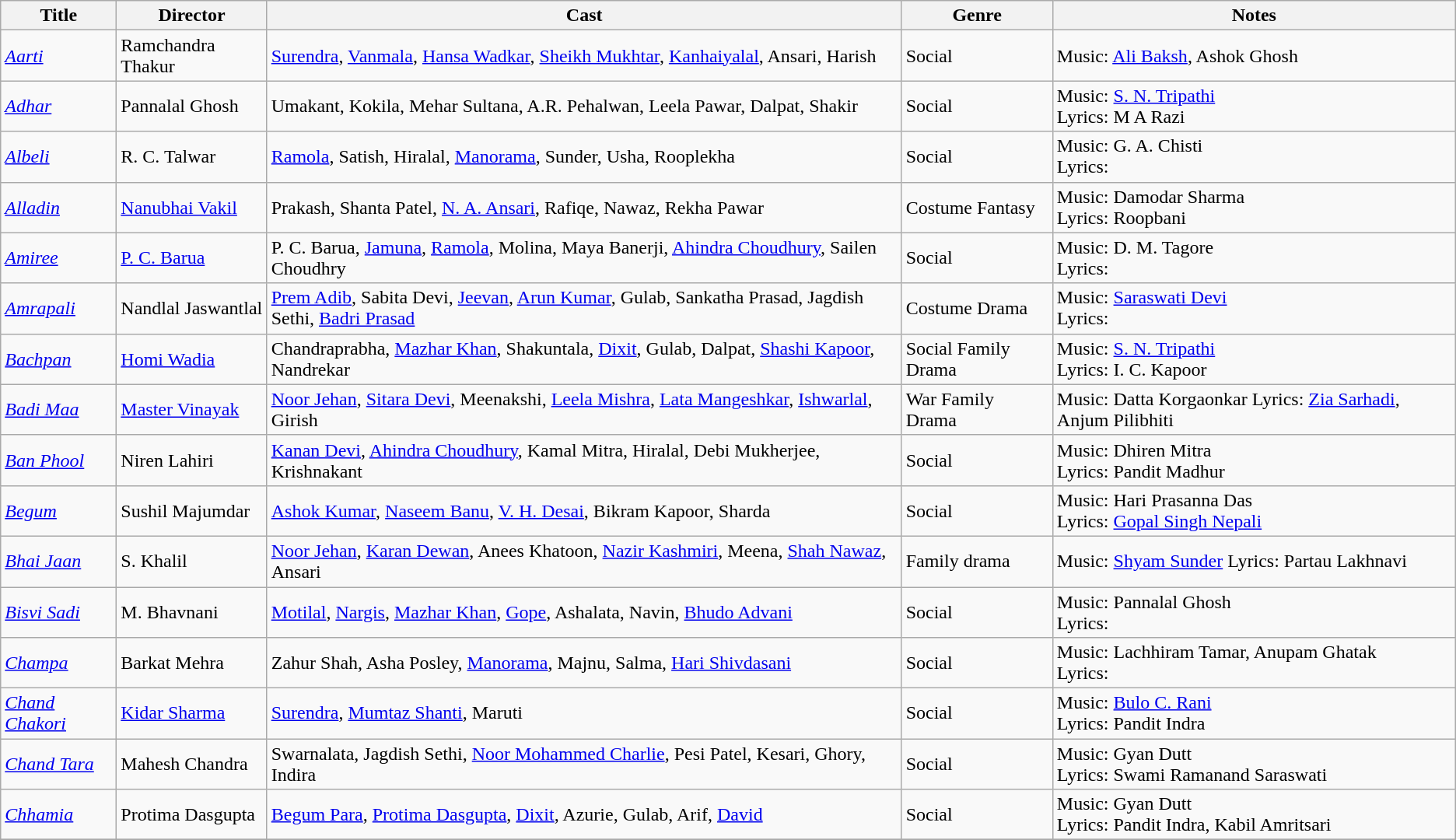<table class="wikitable">
<tr>
<th>Title</th>
<th>Director</th>
<th>Cast</th>
<th>Genre</th>
<th>Notes</th>
</tr>
<tr>
<td><em><a href='#'>Aarti</a></em></td>
<td>Ramchandra Thakur</td>
<td><a href='#'>Surendra</a>, <a href='#'>Vanmala</a>, <a href='#'>Hansa Wadkar</a>, <a href='#'>Sheikh Mukhtar</a>, <a href='#'>Kanhaiyalal</a>, Ansari, Harish</td>
<td>Social</td>
<td>Music: <a href='#'>Ali Baksh</a>, Ashok Ghosh</td>
</tr>
<tr>
<td><em><a href='#'>Adhar</a></em></td>
<td>Pannalal Ghosh</td>
<td>Umakant, Kokila, Mehar Sultana, A.R. Pehalwan, Leela Pawar, Dalpat, Shakir</td>
<td>Social</td>
<td>Music: <a href='#'>S. N. Tripathi</a><br>Lyrics: M A Razi</td>
</tr>
<tr>
<td><em><a href='#'>Albeli</a></em></td>
<td>R. C. Talwar</td>
<td><a href='#'>Ramola</a>, Satish, Hiralal, <a href='#'>Manorama</a>, Sunder, Usha, Rooplekha</td>
<td>Social</td>
<td>Music: G. A. Chisti<br>Lyrics:</td>
</tr>
<tr>
<td><em><a href='#'>Alladin</a></em></td>
<td><a href='#'>Nanubhai Vakil</a></td>
<td>Prakash, Shanta Patel, <a href='#'>N. A. Ansari</a>, Rafiqe, Nawaz, Rekha Pawar</td>
<td>Costume Fantasy</td>
<td>Music: Damodar Sharma<br>Lyrics: Roopbani</td>
</tr>
<tr>
<td><em><a href='#'>Amiree</a></em></td>
<td><a href='#'>P. C. Barua</a></td>
<td>P. C. Barua, <a href='#'>Jamuna</a>, <a href='#'>Ramola</a>, Molina, Maya Banerji, <a href='#'>Ahindra Choudhury</a>, Sailen Choudhry</td>
<td>Social</td>
<td>Music: D. M. Tagore<br>Lyrics:</td>
</tr>
<tr>
<td><em><a href='#'>Amrapali</a></em></td>
<td>Nandlal Jaswantlal</td>
<td><a href='#'>Prem Adib</a>, Sabita Devi, <a href='#'>Jeevan</a>, <a href='#'>Arun Kumar</a>, Gulab, Sankatha Prasad, Jagdish Sethi, <a href='#'>Badri Prasad</a></td>
<td>Costume Drama</td>
<td>Music: <a href='#'>Saraswati Devi</a><br>Lyrics:</td>
</tr>
<tr>
<td><em><a href='#'>Bachpan</a></em></td>
<td><a href='#'>Homi Wadia</a></td>
<td>Chandraprabha, <a href='#'>Mazhar Khan</a>, Shakuntala, <a href='#'>Dixit</a>, Gulab, Dalpat, <a href='#'>Shashi Kapoor</a>, Nandrekar</td>
<td>Social Family Drama</td>
<td>Music: <a href='#'>S. N. Tripathi</a><br>Lyrics: I. C. Kapoor</td>
</tr>
<tr>
<td><em><a href='#'>Badi Maa</a></em></td>
<td><a href='#'>Master Vinayak</a></td>
<td><a href='#'>Noor Jehan</a>, <a href='#'>Sitara Devi</a>, Meenakshi, <a href='#'>Leela Mishra</a>, <a href='#'>Lata Mangeshkar</a>, <a href='#'>Ishwarlal</a>, Girish</td>
<td>War Family Drama</td>
<td>Music: Datta Korgaonkar Lyrics: <a href='#'>Zia Sarhadi</a>, Anjum Pilibhiti</td>
</tr>
<tr>
<td><em><a href='#'>Ban Phool</a></em></td>
<td>Niren Lahiri</td>
<td><a href='#'>Kanan Devi</a>, <a href='#'>Ahindra Choudhury</a>, Kamal Mitra, Hiralal, Debi Mukherjee, Krishnakant</td>
<td>Social</td>
<td>Music: Dhiren Mitra<br>Lyrics: Pandit Madhur</td>
</tr>
<tr>
<td><em><a href='#'>Begum</a></em></td>
<td>Sushil Majumdar</td>
<td><a href='#'>Ashok Kumar</a>, <a href='#'>Naseem Banu</a>, <a href='#'>V. H. Desai</a>, Bikram Kapoor, Sharda</td>
<td>Social</td>
<td>Music: Hari Prasanna Das<br>Lyrics: <a href='#'>Gopal Singh Nepali</a></td>
</tr>
<tr>
<td><em><a href='#'>Bhai Jaan</a></em></td>
<td>S. Khalil</td>
<td><a href='#'>Noor Jehan</a>, <a href='#'>Karan Dewan</a>, Anees Khatoon, <a href='#'>Nazir Kashmiri</a>, Meena, <a href='#'>Shah Nawaz</a>, Ansari</td>
<td>Family drama</td>
<td>Music: <a href='#'>Shyam Sunder</a> Lyrics: Partau Lakhnavi</td>
</tr>
<tr>
<td><em><a href='#'>Bisvi Sadi</a></em></td>
<td>M. Bhavnani</td>
<td><a href='#'>Motilal</a>, <a href='#'>Nargis</a>, <a href='#'>Mazhar Khan</a>, <a href='#'>Gope</a>, Ashalata, Navin, <a href='#'>Bhudo Advani</a></td>
<td>Social</td>
<td>Music: Pannalal Ghosh<br>Lyrics:</td>
</tr>
<tr>
<td><em><a href='#'>Champa</a></em></td>
<td>Barkat Mehra</td>
<td>Zahur Shah, Asha Posley, <a href='#'>Manorama</a>, Majnu, Salma, <a href='#'>Hari Shivdasani</a></td>
<td>Social</td>
<td>Music: Lachhiram Tamar, Anupam Ghatak<br>Lyrics:</td>
</tr>
<tr>
<td><em><a href='#'>Chand Chakori</a></em></td>
<td><a href='#'>Kidar Sharma</a></td>
<td><a href='#'>Surendra</a>, <a href='#'>Mumtaz Shanti</a>, Maruti</td>
<td>Social</td>
<td>Music: <a href='#'>Bulo C. Rani</a><br>Lyrics: Pandit Indra</td>
</tr>
<tr>
<td><em><a href='#'>Chand Tara</a></em></td>
<td>Mahesh Chandra</td>
<td>Swarnalata, Jagdish Sethi, <a href='#'>Noor Mohammed Charlie</a>, Pesi Patel, Kesari, Ghory, Indira</td>
<td>Social</td>
<td>Music: Gyan Dutt<br>Lyrics: Swami Ramanand Saraswati</td>
</tr>
<tr>
<td><em><a href='#'>Chhamia</a></em></td>
<td>Protima Dasgupta</td>
<td><a href='#'>Begum Para</a>, <a href='#'>Protima Dasgupta</a>, <a href='#'>Dixit</a>, Azurie, Gulab, Arif, <a href='#'>David</a></td>
<td>Social</td>
<td>Music: Gyan Dutt<br>Lyrics: Pandit Indra, Kabil Amritsari</td>
</tr>
<tr>
</tr>
</table>
